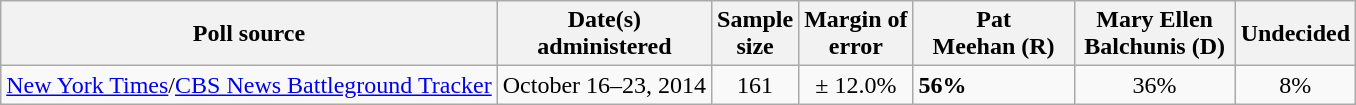<table class="wikitable">
<tr>
<th>Poll source</th>
<th>Date(s)<br>administered</th>
<th>Sample<br>size</th>
<th>Margin of<br>error</th>
<th style="width:100px;">Pat<br>Meehan (R)</th>
<th style="width:100px;">Mary Ellen<br>Balchunis  (D)</th>
<th>Undecided</th>
</tr>
<tr>
<td><a href='#'>New York Times</a>/<a href='#'>CBS News Battleground Tracker</a></td>
<td align=center>October 16–23, 2014</td>
<td align=center>161</td>
<td align=center>± 12.0%</td>
<td><strong>56%</strong></td>
<td align=center>36%</td>
<td align=center>8%</td>
</tr>
</table>
